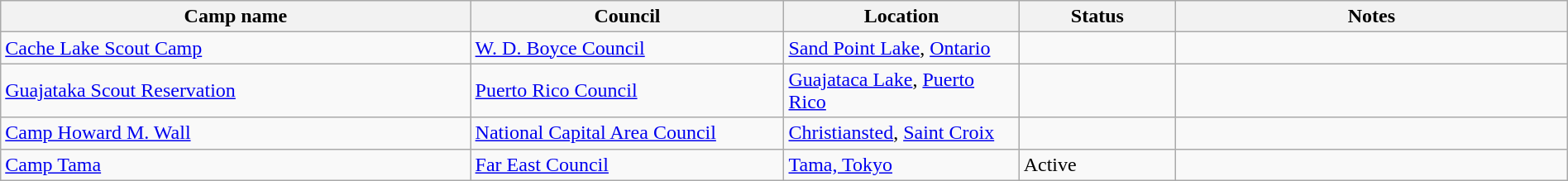<table class="wikitable sortable" border="1" width="100%">
<tr>
<th scope="col" width="30%">Camp name</th>
<th scope="col" width="20%">Council</th>
<th scope="col" width="15%">Location</th>
<th scope="col" width="10%">Status</th>
<th scope="col" width="25%"  class="unsortable">Notes</th>
</tr>
<tr>
<td><a href='#'>Cache Lake Scout Camp</a></td>
<td><a href='#'>W. D. Boyce Council</a></td>
<td><a href='#'>Sand Point Lake</a>, <a href='#'>Ontario</a></td>
<td></td>
<td></td>
</tr>
<tr>
<td><a href='#'>Guajataka Scout Reservation</a></td>
<td><a href='#'>Puerto Rico Council</a></td>
<td><a href='#'>Guajataca Lake</a>, <a href='#'>Puerto Rico</a></td>
<td></td>
<td></td>
</tr>
<tr>
<td><a href='#'>Camp Howard M. Wall</a></td>
<td><a href='#'>National Capital Area Council</a></td>
<td><a href='#'>Christiansted</a>, <a href='#'>Saint Croix</a></td>
<td></td>
<td></td>
</tr>
<tr>
<td><a href='#'>Camp Tama</a></td>
<td><a href='#'>Far East Council</a></td>
<td><a href='#'>Tama, Tokyo</a></td>
<td>Active</td>
<td></td>
</tr>
</table>
